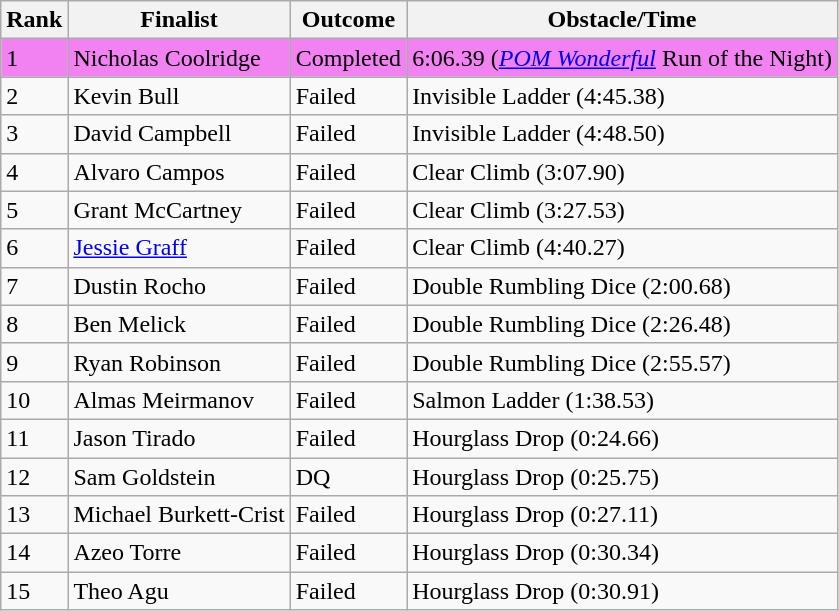<table class="wikitable">
<tr>
<th>Rank</th>
<th>Finalist</th>
<th>Outcome</th>
<th>Obstacle/Time</th>
</tr>
<tr style="background-color:#f282f2">
<td>1</td>
<td>Nicholas Coolridge</td>
<td>Completed</td>
<td>6:06.39 (<em><a href='#'>POM Wonderful</a></em> Run of the Night)</td>
</tr>
<tr>
<td>2</td>
<td>Kevin Bull</td>
<td>Failed</td>
<td>Invisible Ladder (4:45.38)</td>
</tr>
<tr>
<td>3</td>
<td>David Campbell</td>
<td>Failed</td>
<td>Invisible Ladder (4:48.50)</td>
</tr>
<tr>
<td>4</td>
<td>Alvaro Campos</td>
<td>Failed</td>
<td>Clear Climb (3:07.90)</td>
</tr>
<tr>
<td>5</td>
<td>Grant McCartney</td>
<td>Failed</td>
<td>Clear Climb (3:27.53)</td>
</tr>
<tr>
<td>6</td>
<td><a href='#'>Jessie Graff</a></td>
<td>Failed</td>
<td>Clear Climb (4:40.27)</td>
</tr>
<tr>
<td>7</td>
<td>Dustin Rocho</td>
<td>Failed</td>
<td>Double Rumbling Dice (2:00.68)</td>
</tr>
<tr>
<td>8</td>
<td>Ben Melick</td>
<td>Failed</td>
<td>Double Rumbling Dice (2:26.48)</td>
</tr>
<tr>
<td>9</td>
<td>Ryan Robinson</td>
<td>Failed</td>
<td>Double Rumbling Dice (2:55.57)</td>
</tr>
<tr>
<td>10</td>
<td>Almas Meirmanov</td>
<td>Failed</td>
<td>Salmon Ladder (1:38.53)</td>
</tr>
<tr>
<td>11</td>
<td>Jason Tirado</td>
<td>Failed</td>
<td>Hourglass Drop (0:24.66)</td>
</tr>
<tr>
<td>12</td>
<td>Sam Goldstein</td>
<td>DQ</td>
<td>Hourglass Drop (0:25.75)</td>
</tr>
<tr>
<td>13</td>
<td>Michael Burkett-Crist</td>
<td>Failed</td>
<td>Hourglass Drop (0:27.11)</td>
</tr>
<tr>
<td>14</td>
<td>Azeo Torre</td>
<td>Failed</td>
<td>Hourglass Drop (0:30.34)</td>
</tr>
<tr>
<td>15</td>
<td>Theo Agu</td>
<td>Failed</td>
<td>Hourglass Drop (0:30.91)</td>
</tr>
</table>
